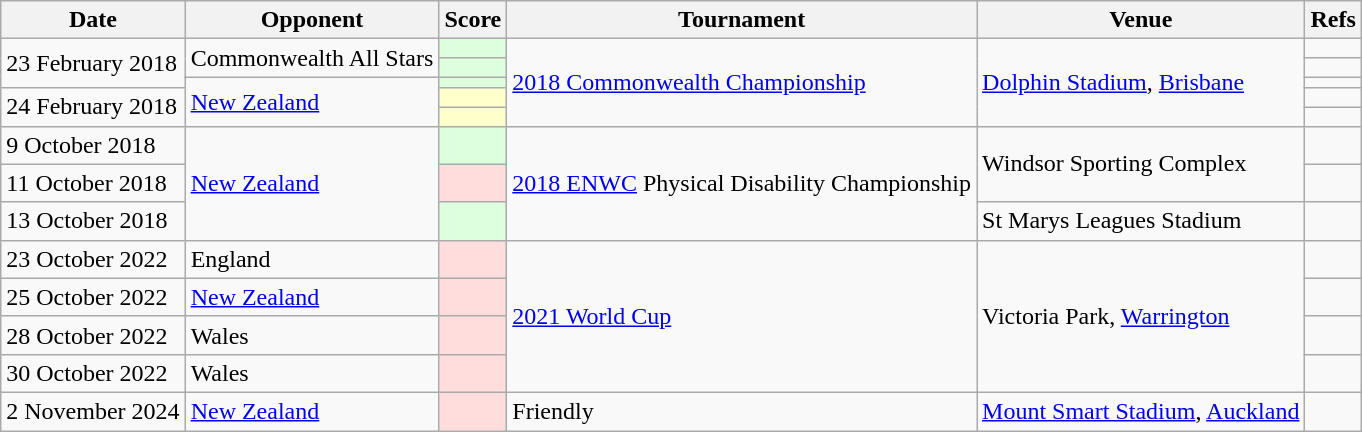<table class="wikitable">
<tr>
<th>Date</th>
<th>Opponent</th>
<th>Score</th>
<th>Tournament</th>
<th>Venue</th>
<th>Refs</th>
</tr>
<tr>
<td rowspan=3>23 February 2018</td>
<td rowspan=2>Commonwealth All Stars</td>
<td bgcolor="#ddffdd"></td>
<td rowspan=5><a href='#'>2018 Commonwealth Championship</a></td>
<td rowspan=5><a href='#'>Dolphin Stadium</a>, <a href='#'>Brisbane</a></td>
<td></td>
</tr>
<tr>
<td bgcolor="#ddffdd"></td>
<td></td>
</tr>
<tr>
<td rowspan=3> <a href='#'>New Zealand</a></td>
<td bgcolor="#ddffdd"></td>
<td></td>
</tr>
<tr>
<td rowspan=2>24 February 2018</td>
<td bgcolor="#ffffcc"></td>
<td></td>
</tr>
<tr>
<td bgcolor="#ffffcc"></td>
<td></td>
</tr>
<tr>
<td>9 October 2018</td>
<td rowspan=3> <a href='#'>New Zealand</a></td>
<td bgcolor="#ddffdd"></td>
<td rowspan=3><a href='#'>2018 ENWC</a> Physical Disability Championship</td>
<td rowspan=2>Windsor Sporting Complex</td>
<td></td>
</tr>
<tr>
<td>11 October 2018</td>
<td bgcolor="#ffdddd"></td>
<td></td>
</tr>
<tr>
<td>13 October 2018</td>
<td bgcolor="#ddffdd"></td>
<td>St Marys Leagues Stadium</td>
<td></td>
</tr>
<tr>
<td>23 October 2022</td>
<td> England</td>
<td bgcolor="#ffdddd"></td>
<td rowspan=4><a href='#'>2021 World Cup</a></td>
<td rowspan=4>Victoria Park, <a href='#'>Warrington</a></td>
<td></td>
</tr>
<tr>
<td>25 October 2022</td>
<td> <a href='#'>New Zealand</a></td>
<td bgcolor="#ffdddd"></td>
<td></td>
</tr>
<tr>
<td>28 October 2022</td>
<td> Wales</td>
<td bgcolor="#ffdddd"></td>
<td></td>
</tr>
<tr>
<td>30 October 2022</td>
<td> Wales</td>
<td bgcolor="#ffdddd"></td>
<td></td>
</tr>
<tr>
<td>2 November 2024</td>
<td> <a href='#'>New Zealand</a></td>
<td bgcolor="#ffdddd"></td>
<td>Friendly</td>
<td><a href='#'>Mount Smart Stadium</a>, <a href='#'>Auckland</a></td>
<td></td>
</tr>
</table>
